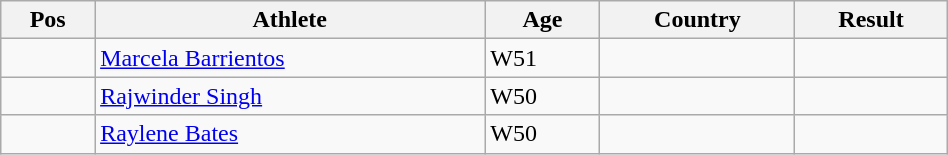<table class="wikitable"  style="text-align:center; width:50%;">
<tr>
<th>Pos</th>
<th>Athlete</th>
<th>Age</th>
<th>Country</th>
<th>Result</th>
</tr>
<tr>
<td align=center></td>
<td align=left><a href='#'>Marcela Barrientos</a></td>
<td align=left>W51</td>
<td align=left></td>
<td></td>
</tr>
<tr>
<td align=center></td>
<td align=left><a href='#'>Rajwinder Singh</a></td>
<td align=left>W50</td>
<td align=left></td>
<td></td>
</tr>
<tr>
<td align=center></td>
<td align=left><a href='#'>Raylene Bates</a></td>
<td align=left>W50</td>
<td align=left></td>
<td></td>
</tr>
</table>
